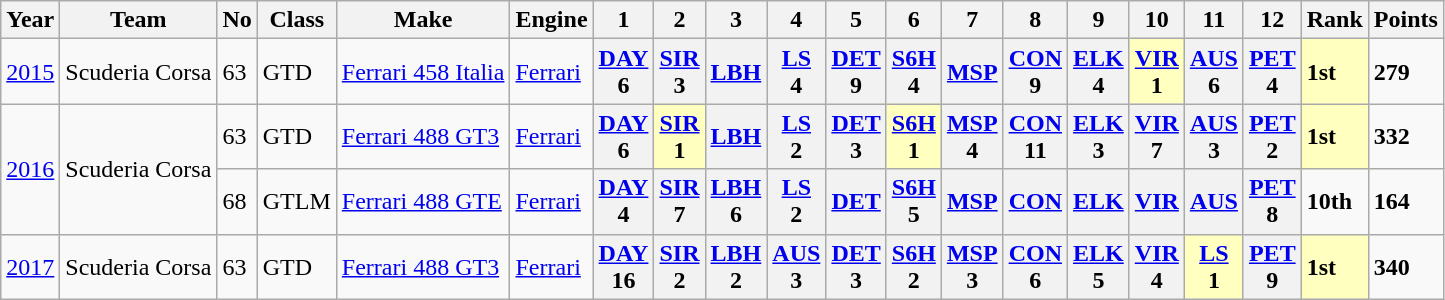<table class="wikitable">
<tr>
<th><strong>Year</strong></th>
<th><strong>Team</strong></th>
<th><strong>No</strong></th>
<th><strong>Class</strong></th>
<th><strong>Make</strong></th>
<th><strong>Engine</strong></th>
<th><strong>1</strong></th>
<th><strong>2</strong></th>
<th><strong>3</strong></th>
<th><strong>4</strong></th>
<th><strong>5</strong></th>
<th><strong>6</strong></th>
<th><strong>7</strong></th>
<th><strong>8</strong></th>
<th><strong>9</strong></th>
<th><strong>10</strong></th>
<th><strong>11</strong></th>
<th><strong>12</strong></th>
<th><strong>Rank</strong></th>
<th><strong>Points</strong></th>
</tr>
<tr>
<td><a href='#'>2015</a></td>
<td>Scuderia Corsa</td>
<td>63</td>
<td>GTD</td>
<td><a href='#'>Ferrari 458 Italia</a></td>
<td><a href='#'>Ferrari</a></td>
<th><a href='#'>DAY</a><br>6</th>
<th><a href='#'>SIR</a><br>3</th>
<th><a href='#'>LBH</a></th>
<th><a href='#'>LS</a><br>4</th>
<th><a href='#'>DET</a><br>9</th>
<th><a href='#'>S6H</a><br>4</th>
<th><a href='#'>MSP</a></th>
<th><a href='#'>CON</a><br>9</th>
<th><a href='#'>ELK</a><br>4</th>
<th style="background:#FFFFBF;"><a href='#'>VIR</a><br>1</th>
<th><a href='#'>AUS</a><br>6</th>
<th><a href='#'>PET</a><br>4</th>
<td style="background:#FFFFBF;"><strong>1st</strong></td>
<td><strong>279</strong></td>
</tr>
<tr>
<td rowspan=2><a href='#'>2016</a></td>
<td rowspan=2>Scuderia Corsa</td>
<td>63</td>
<td>GTD</td>
<td><a href='#'>Ferrari 488 GT3</a></td>
<td><a href='#'>Ferrari</a></td>
<th><a href='#'>DAY</a><br>6</th>
<th style="background:#FFFFBF;"><a href='#'>SIR</a><br>1</th>
<th><a href='#'>LBH</a></th>
<th><a href='#'>LS</a><br>2</th>
<th><a href='#'>DET</a><br>3</th>
<th style="background:#FFFFBF;"><a href='#'>S6H</a><br>1</th>
<th><a href='#'>MSP</a><br>4</th>
<th><a href='#'>CON</a><br>11</th>
<th><a href='#'>ELK</a><br>3</th>
<th><a href='#'>VIR</a><br>7</th>
<th><a href='#'>AUS</a><br>3</th>
<th><a href='#'>PET</a><br>2</th>
<td style="background:#FFFFBF;"><strong>1st</strong></td>
<td><strong>332</strong></td>
</tr>
<tr>
<td>68</td>
<td>GTLM</td>
<td><a href='#'>Ferrari 488 GTE</a></td>
<td><a href='#'>Ferrari</a></td>
<th><a href='#'>DAY</a><br>4</th>
<th><a href='#'>SIR</a><br>7</th>
<th><a href='#'>LBH</a><br>6</th>
<th><a href='#'>LS</a><br>2</th>
<th><a href='#'>DET</a></th>
<th><a href='#'>S6H</a><br>5</th>
<th><a href='#'>MSP</a></th>
<th><a href='#'>CON</a></th>
<th><a href='#'>ELK</a></th>
<th><a href='#'>VIR</a></th>
<th><a href='#'>AUS</a></th>
<th><a href='#'>PET</a><br>8</th>
<td><strong>10th</strong></td>
<td><strong>164</strong></td>
</tr>
<tr>
<td><a href='#'>2017</a></td>
<td>Scuderia Corsa</td>
<td>63</td>
<td>GTD</td>
<td><a href='#'>Ferrari 488 GT3</a></td>
<td><a href='#'>Ferrari</a></td>
<th><a href='#'>DAY</a><br>16</th>
<th><a href='#'>SIR</a><br>2</th>
<th><a href='#'>LBH</a><br>2</th>
<th><a href='#'>AUS</a><br>3</th>
<th><a href='#'>DET</a><br>3</th>
<th><a href='#'>S6H</a><br>2</th>
<th><a href='#'>MSP</a><br>3</th>
<th><a href='#'>CON</a><br>6</th>
<th><a href='#'>ELK</a><br>5</th>
<th><a href='#'>VIR</a><br>4</th>
<th style="background:#FFFFBF;"><a href='#'>LS</a><br>1</th>
<th><a href='#'>PET</a><br>9</th>
<td style="background:#FFFFBF;"><strong>1st</strong></td>
<td><strong>340</strong></td>
</tr>
</table>
